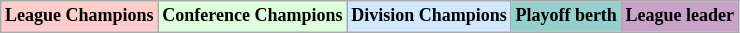<table class="wikitable"  style="text-align:center; font-size:75%;">
<tr>
<td style="background:#fcc;"><strong>League Champions</strong></td>
<td style="background:#dfd;"><strong>Conference Champions</strong></td>
<td style="background:#d0e7ff;"><strong>Division Champions</strong></td>
<td style="background:#96cdcd;"><strong>Playoff berth</strong></td>
<td style="background:#c8a2c8;"><strong>League leader</strong></td>
</tr>
</table>
